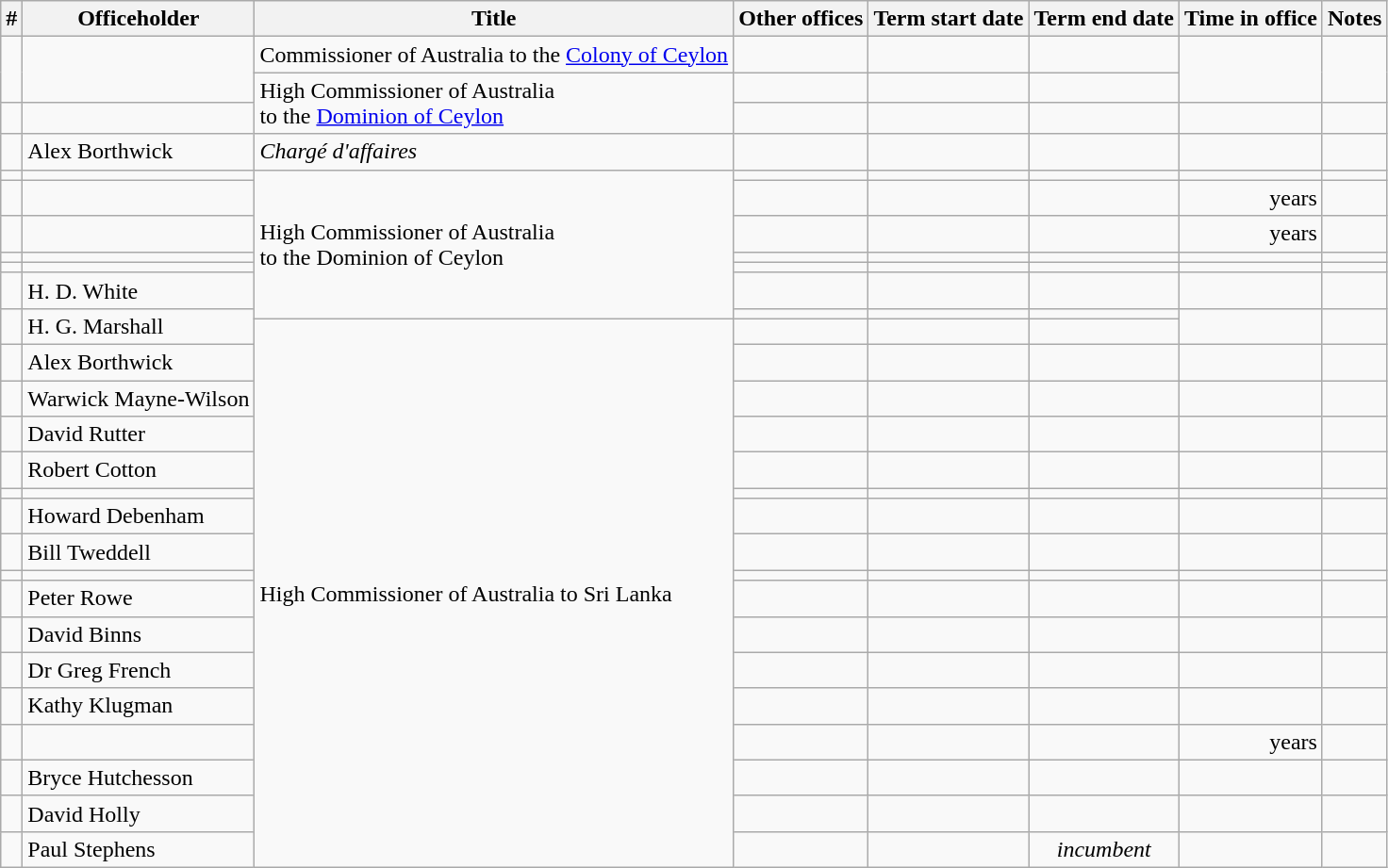<table class='wikitable sortable'>
<tr>
<th>#</th>
<th>Officeholder</th>
<th>Title</th>
<th>Other offices</th>
<th>Term start date</th>
<th>Term end date</th>
<th>Time in office</th>
<th>Notes</th>
</tr>
<tr>
<td rowspan=2 align=center></td>
<td rowspan=2></td>
<td>Commissioner of Australia to the <a href='#'>Colony of Ceylon</a></td>
<td></td>
<td align=center></td>
<td align=center></td>
<td rowspan=2 align=right></td>
<td rowspan=2></td>
</tr>
<tr>
<td rowspan=2>High Commissioner of Australia<br>to the <a href='#'>Dominion of Ceylon</a></td>
<td></td>
<td align=center></td>
<td align=center></td>
</tr>
<tr>
<td align=center></td>
<td></td>
<td></td>
<td align=center></td>
<td align=center></td>
<td align=right></td>
<td></td>
</tr>
<tr>
<td align=center></td>
<td>Alex Borthwick</td>
<td><em>Chargé d'affaires</em></td>
<td></td>
<td align=center></td>
<td align=center></td>
<td align=right></td>
<td></td>
</tr>
<tr>
<td align=center></td>
<td> </td>
<td rowspan=7>High Commissioner of Australia<br>to the Dominion of Ceylon</td>
<td></td>
<td align=center></td>
<td align=center></td>
<td align=right></td>
<td></td>
</tr>
<tr>
<td align=center></td>
<td></td>
<td></td>
<td align=center></td>
<td align=center></td>
<td align=right> years</td>
<td></td>
</tr>
<tr>
<td align=center></td>
<td></td>
<td></td>
<td align=center></td>
<td align=center></td>
<td align=right> years</td>
<td></td>
</tr>
<tr>
<td align=center></td>
<td></td>
<td></td>
<td align=center></td>
<td align=center></td>
<td align=right></td>
<td></td>
</tr>
<tr>
<td align=center></td>
<td></td>
<td></td>
<td align=center></td>
<td align=center></td>
<td align=right></td>
<td></td>
</tr>
<tr>
<td align=center></td>
<td>H. D. White</td>
<td></td>
<td align=center></td>
<td align=center></td>
<td align=right></td>
<td></td>
</tr>
<tr>
<td rowspan=2 align=center></td>
<td rowspan=2>H. G. Marshall</td>
<td></td>
<td align=center></td>
<td align=center></td>
<td rowspan=2 align=right></td>
<td rowspan=2></td>
</tr>
<tr>
<td rowspan=17>High Commissioner of Australia to Sri Lanka</td>
<td></td>
<td align=center></td>
<td align=center></td>
</tr>
<tr>
<td align=center></td>
<td>Alex Borthwick</td>
<td></td>
<td align=center></td>
<td align=center></td>
<td align=right></td>
<td></td>
</tr>
<tr>
<td align=center></td>
<td>Warwick Mayne-Wilson</td>
<td></td>
<td align=center></td>
<td align=center></td>
<td align=right></td>
<td></td>
</tr>
<tr>
<td align=center></td>
<td>David Rutter</td>
<td></td>
<td align=center></td>
<td align=center></td>
<td align=right></td>
<td></td>
</tr>
<tr>
<td align=center></td>
<td>Robert Cotton</td>
<td></td>
<td align=center></td>
<td align=center></td>
<td align=right></td>
<td></td>
</tr>
<tr>
<td align=center></td>
<td> </td>
<td></td>
<td align=center></td>
<td align=center></td>
<td align=right></td>
<td></td>
</tr>
<tr>
<td align=center></td>
<td>Howard Debenham</td>
<td></td>
<td align=center></td>
<td align=center></td>
<td align=right></td>
<td></td>
</tr>
<tr>
<td align=center></td>
<td>Bill Tweddell</td>
<td></td>
<td align=center></td>
<td align=center></td>
<td align=right></td>
<td></td>
</tr>
<tr>
<td align=center></td>
<td> </td>
<td></td>
<td align=center></td>
<td align=center></td>
<td align=right></td>
<td></td>
</tr>
<tr>
<td align=center></td>
<td>Peter Rowe</td>
<td></td>
<td align=center></td>
<td align=center></td>
<td align=right></td>
<td></td>
</tr>
<tr>
<td align=center></td>
<td>David Binns</td>
<td></td>
<td align=center></td>
<td align=center></td>
<td align=right></td>
<td></td>
</tr>
<tr>
<td align=center></td>
<td>Dr Greg French</td>
<td></td>
<td align=center></td>
<td align=center></td>
<td align=right></td>
<td></td>
</tr>
<tr>
<td align=center></td>
<td>Kathy Klugman</td>
<td></td>
<td align=center></td>
<td align=center></td>
<td align=right></td>
<td></td>
</tr>
<tr>
<td align=center></td>
<td></td>
<td></td>
<td align=center></td>
<td align=center></td>
<td align=right> years</td>
<td></td>
</tr>
<tr>
<td align=center></td>
<td>Bryce Hutchesson</td>
<td></td>
<td align=center></td>
<td align=center></td>
<td align=right></td>
<td></td>
</tr>
<tr>
<td align=center></td>
<td>David Holly</td>
<td></td>
<td align=center></td>
<td align=center></td>
<td align=right></td>
<td></td>
</tr>
<tr>
<td align=center></td>
<td>Paul Stephens</td>
<td></td>
<td align=center></td>
<td align=center><em>incumbent</em></td>
<td align=right></td>
<td></td>
</tr>
</table>
